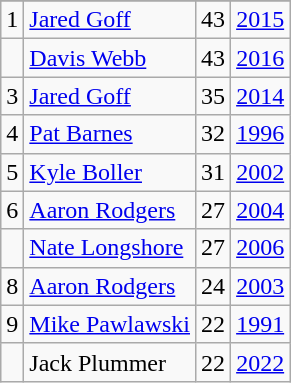<table class="wikitable">
<tr>
</tr>
<tr>
<td>1</td>
<td><a href='#'>Jared Goff</a></td>
<td><abbr>43</abbr></td>
<td><a href='#'>2015</a></td>
</tr>
<tr>
<td></td>
<td><a href='#'>Davis Webb</a></td>
<td><abbr>43</abbr></td>
<td><a href='#'>2016</a></td>
</tr>
<tr>
<td>3</td>
<td><a href='#'>Jared Goff</a></td>
<td><abbr>35</abbr></td>
<td><a href='#'>2014</a></td>
</tr>
<tr>
<td>4</td>
<td><a href='#'>Pat Barnes</a></td>
<td><abbr>32</abbr></td>
<td><a href='#'>1996</a></td>
</tr>
<tr>
<td>5</td>
<td><a href='#'>Kyle Boller</a></td>
<td><abbr>31</abbr></td>
<td><a href='#'>2002</a></td>
</tr>
<tr>
<td>6</td>
<td><a href='#'>Aaron Rodgers</a></td>
<td><abbr>27</abbr></td>
<td><a href='#'>2004</a></td>
</tr>
<tr>
<td></td>
<td><a href='#'>Nate Longshore</a></td>
<td><abbr>27</abbr></td>
<td><a href='#'>2006</a></td>
</tr>
<tr>
<td>8</td>
<td><a href='#'>Aaron Rodgers</a></td>
<td><abbr>24</abbr></td>
<td><a href='#'>2003</a></td>
</tr>
<tr>
<td>9</td>
<td><a href='#'>Mike Pawlawski</a></td>
<td><abbr>22</abbr></td>
<td><a href='#'>1991</a></td>
</tr>
<tr>
<td></td>
<td>Jack Plummer</td>
<td><abbr>22</abbr></td>
<td><a href='#'>2022</a></td>
</tr>
</table>
